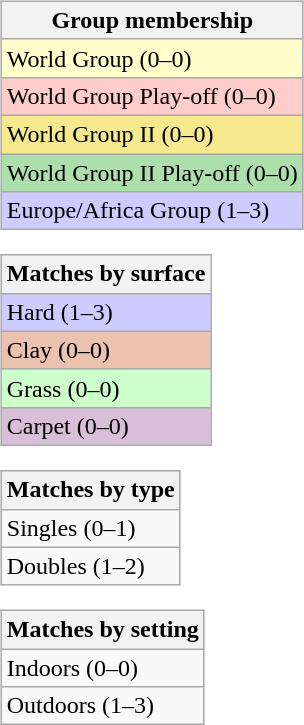<table>
<tr valign=top>
<td><br><table class=wikitable>
<tr>
<th>Group membership</th>
</tr>
<tr style="background:#ffffcc;">
<td>World Group (0–0)</td>
</tr>
<tr style="background:#ffcccc;">
<td>World Group Play-off (0–0)</td>
</tr>
<tr style="background:#F7E98E;">
<td>World Group II (0–0)</td>
</tr>
<tr style="background:#ADDFAD;">
<td>World Group II Play-off (0–0)</td>
</tr>
<tr style="background:#CCCCFF;">
<td>Europe/Africa Group (1–3)</td>
</tr>
</table>
<table class=wikitable>
<tr>
<th>Matches by surface</th>
</tr>
<tr style="background:#ccf;">
<td>Hard (1–3)</td>
</tr>
<tr style="background:#ebc2af;">
<td>Clay (0–0)</td>
</tr>
<tr style="background:#cfc;">
<td>Grass (0–0)</td>
</tr>
<tr style="background:thistle;">
<td>Carpet (0–0)</td>
</tr>
</table>
<table class=wikitable>
<tr>
<th>Matches by type</th>
</tr>
<tr>
<td>Singles (0–1)</td>
</tr>
<tr>
<td>Doubles (1–2)</td>
</tr>
</table>
<table class=wikitable>
<tr>
<th>Matches by setting</th>
</tr>
<tr>
<td>Indoors (0–0)</td>
</tr>
<tr>
<td>Outdoors (1–3)</td>
</tr>
</table>
</td>
</tr>
</table>
